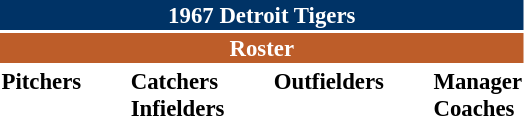<table class="toccolours" style="font-size: 95%;">
<tr>
<th colspan="10" style="background-color: #003366; color: white; text-align: center;">1967 Detroit Tigers</th>
</tr>
<tr>
<td colspan="10" style="background-color: #bd5d29; color: white; text-align: center;"><strong>Roster</strong></td>
</tr>
<tr>
<td valign="top"><strong>Pitchers</strong><br>















</td>
<td width="25px"></td>
<td valign="top"><strong>Catchers</strong><br>


<strong>Infielders</strong>









</td>
<td width="25px"></td>
<td valign="top"><strong>Outfielders</strong><br>






</td>
<td width="25px"></td>
<td valign="top"><strong>Manager</strong><br>
<strong>Coaches</strong>



</td>
</tr>
<tr>
</tr>
</table>
